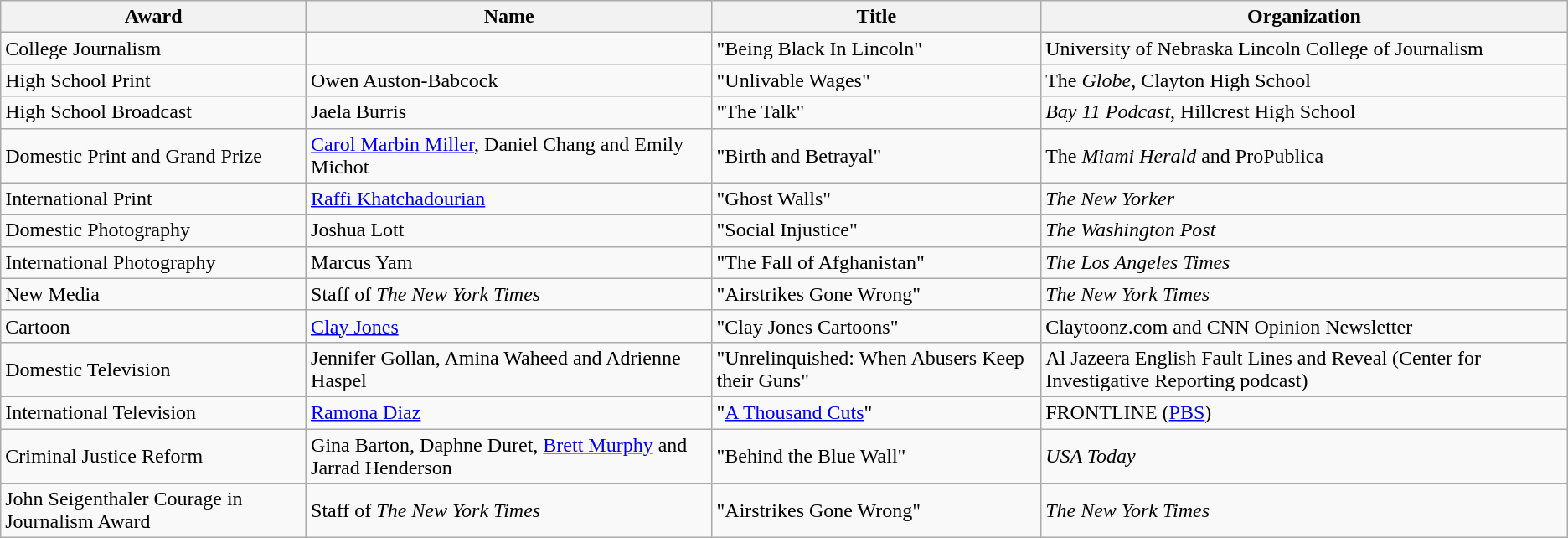<table class="wikitable">
<tr>
<th>Award</th>
<th>Name</th>
<th>Title</th>
<th>Organization</th>
</tr>
<tr>
<td>College Journalism</td>
<td></td>
<td>"Being Black In Lincoln"</td>
<td>University of Nebraska Lincoln College of Journalism</td>
</tr>
<tr>
<td>High School Print</td>
<td>Owen Auston-Babcock</td>
<td>"Unlivable Wages"</td>
<td>The <em>Globe,</em> Clayton High School</td>
</tr>
<tr>
<td>High School Broadcast</td>
<td>Jaela Burris</td>
<td>"The Talk"</td>
<td><em>Bay 11 Podcast</em>, Hillcrest High School</td>
</tr>
<tr>
<td>Domestic Print and Grand Prize</td>
<td><a href='#'>Carol Marbin Miller</a>, Daniel Chang and Emily Michot</td>
<td>"Birth and Betrayal"</td>
<td>The <em>Miami Herald</em> and ProPublica</td>
</tr>
<tr>
<td>International Print</td>
<td><a href='#'>Raffi Khatchadourian</a></td>
<td>"Ghost Walls"</td>
<td><em>The New Yorker</em></td>
</tr>
<tr>
<td>Domestic Photography</td>
<td>Joshua Lott</td>
<td>"Social Injustice"</td>
<td><em>The Washington Post</em></td>
</tr>
<tr>
<td>International Photography</td>
<td>Marcus Yam</td>
<td>"The Fall of Afghanistan"</td>
<td><em>The Los Angeles Times</em></td>
</tr>
<tr>
<td>New Media</td>
<td>Staff of <em>The New York Times</em></td>
<td>"Airstrikes Gone Wrong"</td>
<td><em>The New York Times</em></td>
</tr>
<tr>
<td>Cartoon</td>
<td><a href='#'>Clay Jones</a></td>
<td>"Clay Jones Cartoons"</td>
<td>Claytoonz.com and CNN Opinion Newsletter</td>
</tr>
<tr>
<td>Domestic Television</td>
<td>Jennifer Gollan, Amina Waheed and Adrienne Haspel</td>
<td>"Unrelinquished: When Abusers Keep their Guns"</td>
<td>Al Jazeera English Fault Lines and Reveal (Center for Investigative Reporting podcast)</td>
</tr>
<tr>
<td>International Television</td>
<td><a href='#'>Ramona Diaz</a></td>
<td>"<a href='#'>A Thousand Cuts</a>"</td>
<td>FRONTLINE (<a href='#'>PBS</a>)</td>
</tr>
<tr>
<td>Criminal Justice Reform</td>
<td>Gina Barton, Daphne Duret, <a href='#'>Brett Murphy</a> and Jarrad Henderson</td>
<td>"Behind the Blue Wall"</td>
<td><em>USA Today</em></td>
</tr>
<tr>
<td>John Seigenthaler Courage in Journalism Award</td>
<td>Staff of <em>The New York Times</em></td>
<td>"Airstrikes Gone Wrong"</td>
<td><em>The New York Times</em></td>
</tr>
</table>
